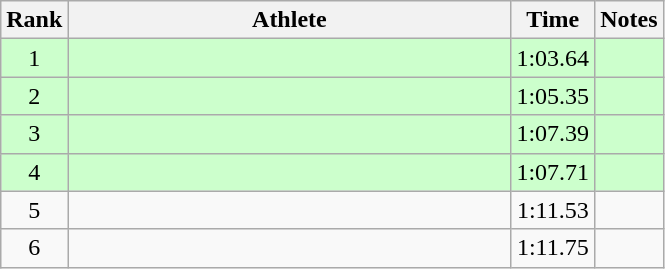<table class="wikitable" style="text-align:center">
<tr>
<th>Rank</th>
<th Style="width:18em">Athlete</th>
<th>Time</th>
<th>Notes</th>
</tr>
<tr style="background:#cfc">
<td>1</td>
<td style="text-align:left"></td>
<td>1:03.64</td>
<td></td>
</tr>
<tr style="background:#cfc">
<td>2</td>
<td style="text-align:left"></td>
<td>1:05.35</td>
<td></td>
</tr>
<tr style="background:#cfc">
<td>3</td>
<td style="text-align:left"></td>
<td>1:07.39</td>
<td></td>
</tr>
<tr style="background:#cfc">
<td>4</td>
<td style="text-align:left"></td>
<td>1:07.71</td>
<td></td>
</tr>
<tr>
<td>5</td>
<td style="text-align:left"></td>
<td>1:11.53</td>
<td></td>
</tr>
<tr>
<td>6</td>
<td style="text-align:left"></td>
<td>1:11.75</td>
<td></td>
</tr>
</table>
